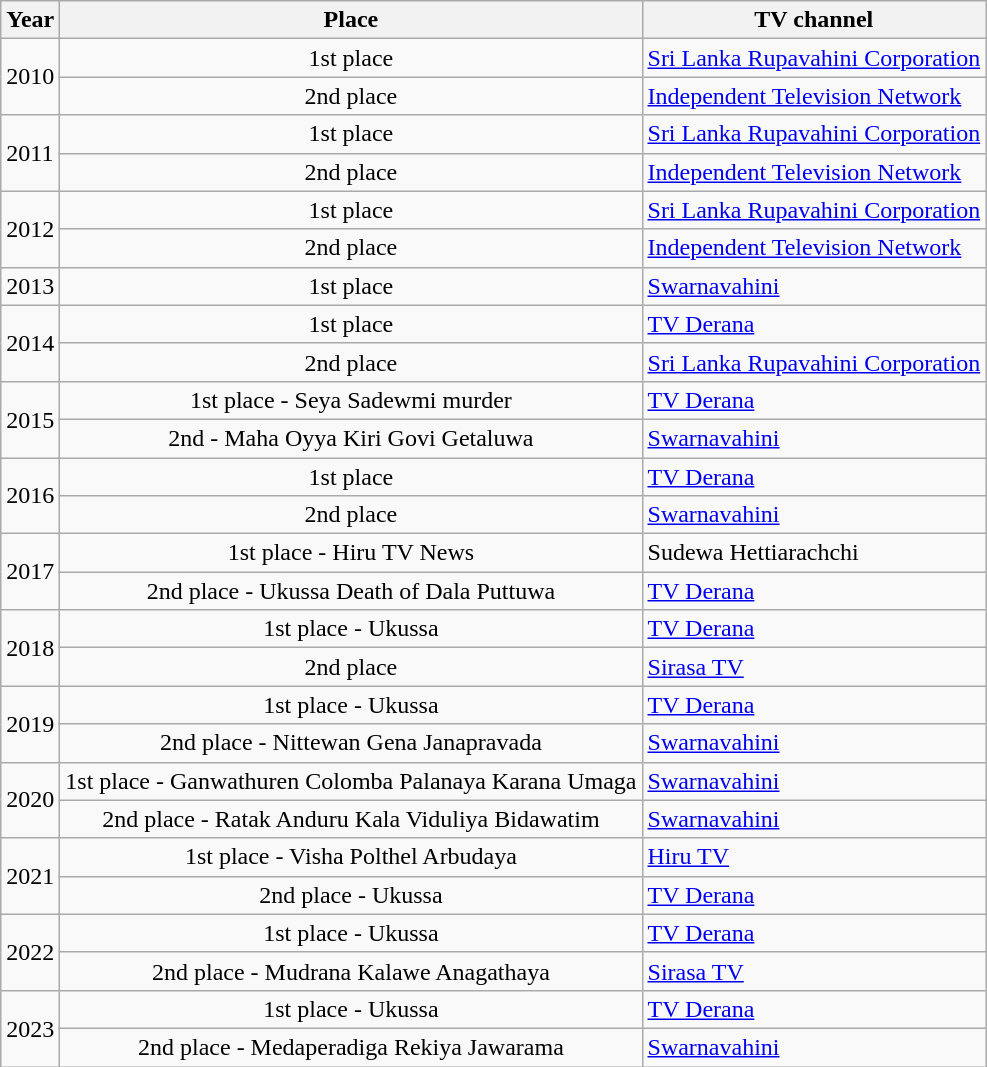<table class="wikitable">
<tr>
<th>Year</th>
<th>Place</th>
<th>TV channel</th>
</tr>
<tr>
<td rowspan="2">2010</td>
<td style="text-align:center;">1st place</td>
<td><a href='#'>Sri Lanka Rupavahini Corporation</a></td>
</tr>
<tr>
<td style="text-align:center;">2nd place</td>
<td><a href='#'>Independent Television Network</a></td>
</tr>
<tr>
<td rowspan="2">2011</td>
<td style="text-align:center;">1st place</td>
<td><a href='#'>Sri Lanka Rupavahini Corporation</a></td>
</tr>
<tr>
<td style="text-align:center;">2nd place</td>
<td><a href='#'>Independent Television Network</a></td>
</tr>
<tr>
<td rowspan="2">2012</td>
<td style="text-align:center;">1st place</td>
<td><a href='#'>Sri Lanka Rupavahini Corporation</a></td>
</tr>
<tr>
<td style="text-align:center;">2nd place</td>
<td><a href='#'>Independent Television Network</a></td>
</tr>
<tr>
<td>2013</td>
<td style="text-align:center;">1st place</td>
<td><a href='#'>Swarnavahini</a></td>
</tr>
<tr>
<td rowspan="2">2014</td>
<td style="text-align:center;">1st place</td>
<td><a href='#'>TV Derana</a></td>
</tr>
<tr>
<td style="text-align:center;">2nd place</td>
<td><a href='#'>Sri Lanka Rupavahini Corporation</a></td>
</tr>
<tr>
<td rowspan="2">2015</td>
<td style="text-align:center;">1st place - Seya Sadewmi murder</td>
<td><a href='#'>TV Derana</a></td>
</tr>
<tr>
<td style="text-align:center;">2nd - Maha Oyya Kiri Govi Getaluwa</td>
<td><a href='#'>Swarnavahini</a></td>
</tr>
<tr>
<td rowspan="2">2016</td>
<td style="text-align:center;">1st place</td>
<td><a href='#'>TV Derana</a></td>
</tr>
<tr>
<td style="text-align:center;">2nd place</td>
<td><a href='#'>Swarnavahini</a></td>
</tr>
<tr>
<td rowspan="2">2017</td>
<td style="text-align:center;">1st place - Hiru TV News</td>
<td>Sudewa Hettiarachchi</td>
</tr>
<tr>
<td style="text-align:center;">2nd place - Ukussa Death of Dala Puttuwa</td>
<td><a href='#'>TV Derana</a></td>
</tr>
<tr>
<td rowspan="2">2018</td>
<td style="text-align:center;">1st place - Ukussa</td>
<td><a href='#'>TV Derana</a></td>
</tr>
<tr>
<td style="text-align:center;">2nd place</td>
<td><a href='#'>Sirasa TV</a></td>
</tr>
<tr>
<td rowspan="2">2019</td>
<td style="text-align:center;">1st place - Ukussa</td>
<td><a href='#'>TV Derana</a></td>
</tr>
<tr>
<td style="text-align:center;">2nd place - Nittewan Gena Janapravada</td>
<td><a href='#'>Swarnavahini</a></td>
</tr>
<tr>
<td rowspan="2">2020</td>
<td style="text-align:center;">1st place - Ganwathuren Colomba Palanaya Karana Umaga</td>
<td><a href='#'>Swarnavahini</a></td>
</tr>
<tr>
<td style="text-align:center;">2nd place - Ratak Anduru Kala Viduliya Bidawatim</td>
<td><a href='#'>Swarnavahini</a></td>
</tr>
<tr>
<td rowspan="2">2021</td>
<td style="text-align:center;">1st place - Visha Polthel Arbudaya</td>
<td><a href='#'>Hiru TV</a></td>
</tr>
<tr>
<td style="text-align:center;">2nd place - Ukussa</td>
<td><a href='#'>TV Derana</a></td>
</tr>
<tr>
<td rowspan="2">2022</td>
<td style="text-align:center;">1st place - Ukussa</td>
<td><a href='#'>TV Derana</a></td>
</tr>
<tr>
<td style="text-align:center;">2nd place - Mudrana Kalawe Anagathaya</td>
<td><a href='#'>Sirasa TV</a></td>
</tr>
<tr>
<td rowspan="2">2023</td>
<td style="text-align:center;">1st place - Ukussa</td>
<td><a href='#'>TV Derana</a></td>
</tr>
<tr>
<td style="text-align:center;">2nd place - Medaperadiga Rekiya Jawarama</td>
<td><a href='#'>Swarnavahini</a></td>
</tr>
</table>
